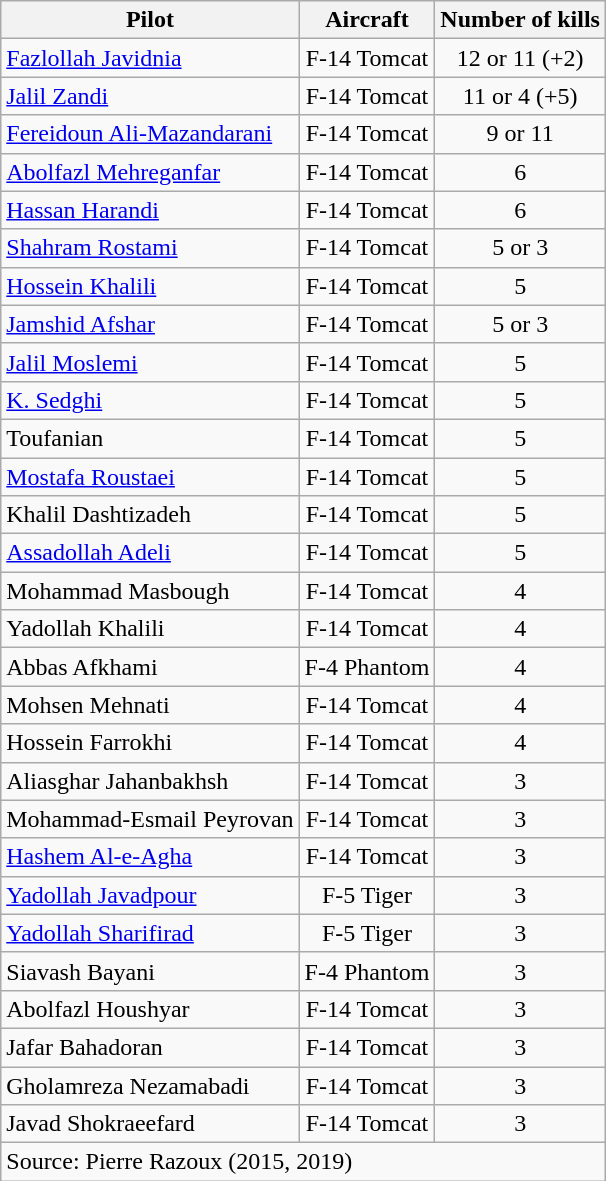<table class=wikitable style=text-align:center>
<tr>
<th>Pilot</th>
<th>Aircraft</th>
<th>Number of kills</th>
</tr>
<tr>
<td align=left><a href='#'>Fazlollah Javidnia</a></td>
<td>F-14 Tomcat</td>
<td>12 or 11 (+2)</td>
</tr>
<tr>
<td align=left><a href='#'>Jalil Zandi</a></td>
<td>F-14 Tomcat</td>
<td>11 or 4 (+5)</td>
</tr>
<tr>
<td align=left><a href='#'>Fereidoun Ali-Mazandarani</a></td>
<td>F-14 Tomcat</td>
<td>9 or 11</td>
</tr>
<tr>
<td align=left><a href='#'>Abolfazl Mehreganfar</a></td>
<td>F-14 Tomcat</td>
<td>6</td>
</tr>
<tr>
<td align=left><a href='#'>Hassan Harandi</a></td>
<td>F-14 Tomcat</td>
<td>6</td>
</tr>
<tr>
<td align=left><a href='#'>Shahram Rostami</a></td>
<td>F-14 Tomcat</td>
<td>5 or 3</td>
</tr>
<tr>
<td align=left><a href='#'>Hossein Khalili</a></td>
<td>F-14 Tomcat</td>
<td>5</td>
</tr>
<tr>
<td align=left><a href='#'>Jamshid Afshar</a></td>
<td>F-14 Tomcat</td>
<td>5 or 3</td>
</tr>
<tr>
<td align=left><a href='#'>Jalil Moslemi</a></td>
<td>F-14 Tomcat</td>
<td>5</td>
</tr>
<tr>
<td align=left><a href='#'>K. Sedghi</a></td>
<td>F-14 Tomcat</td>
<td>5</td>
</tr>
<tr>
<td align=left>Toufanian</td>
<td>F-14 Tomcat</td>
<td>5</td>
</tr>
<tr>
<td align=left><a href='#'>Mostafa Roustaei</a></td>
<td>F-14 Tomcat</td>
<td>5</td>
</tr>
<tr>
<td align=left>Khalil Dashtizadeh</td>
<td>F-14 Tomcat</td>
<td>5</td>
</tr>
<tr>
<td align=left><a href='#'>Assadollah Adeli</a></td>
<td>F-14 Tomcat</td>
<td>5</td>
</tr>
<tr>
<td align=left>Mohammad Masbough</td>
<td>F-14 Tomcat</td>
<td>4</td>
</tr>
<tr>
<td align=left>Yadollah Khalili</td>
<td>F-14 Tomcat</td>
<td>4</td>
</tr>
<tr>
<td align=left>Abbas Afkhami</td>
<td>F-4 Phantom</td>
<td>4</td>
</tr>
<tr>
<td align=left>Mohsen Mehnati</td>
<td>F-14 Tomcat</td>
<td>4</td>
</tr>
<tr>
<td align=left>Hossein Farrokhi</td>
<td>F-14 Tomcat</td>
<td>4</td>
</tr>
<tr>
<td align=left>Aliasghar Jahanbakhsh</td>
<td>F-14 Tomcat</td>
<td>3</td>
</tr>
<tr>
<td align=left>Mohammad-Esmail Peyrovan</td>
<td>F-14 Tomcat</td>
<td>3</td>
</tr>
<tr>
<td align=left><a href='#'>Hashem Al-e-Agha</a></td>
<td>F-14 Tomcat</td>
<td>3</td>
</tr>
<tr>
<td align=left><a href='#'>Yadollah Javadpour</a></td>
<td>F-5 Tiger</td>
<td>3</td>
</tr>
<tr>
<td align=left><a href='#'>Yadollah Sharifirad</a></td>
<td>F-5 Tiger</td>
<td>3</td>
</tr>
<tr>
<td align=left>Siavash Bayani</td>
<td>F-4 Phantom</td>
<td>3</td>
</tr>
<tr>
<td align=left>Abolfazl Houshyar</td>
<td>F-14 Tomcat</td>
<td>3</td>
</tr>
<tr>
<td align=left>Jafar Bahadoran</td>
<td>F-14 Tomcat</td>
<td>3</td>
</tr>
<tr>
<td align=left>Gholamreza Nezamabadi</td>
<td>F-14 Tomcat</td>
<td>3</td>
</tr>
<tr>
<td align=left>Javad Shokraeefard</td>
<td>F-14 Tomcat</td>
<td>3</td>
</tr>
<tr>
<td colspan=4 align=left>Source: Pierre Razoux (2015, 2019)</td>
</tr>
</table>
